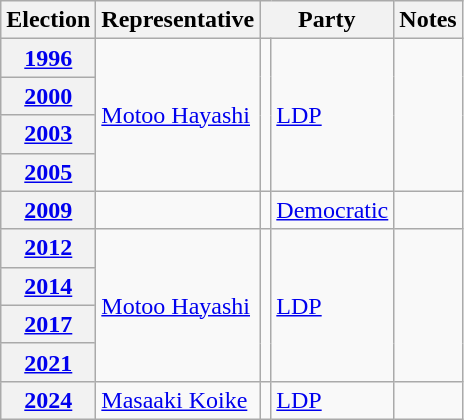<table class=wikitable>
<tr valign=bottom>
<th>Election</th>
<th>Representative</th>
<th colspan=2>Party</th>
<th>Notes</th>
</tr>
<tr>
<th><a href='#'>1996</a></th>
<td rowspan=4><a href='#'>Motoo Hayashi</a></td>
<td rowspan=4 bgcolor=></td>
<td rowspan=4><a href='#'>LDP</a></td>
<td rowspan=4></td>
</tr>
<tr>
<th><a href='#'>2000</a></th>
</tr>
<tr>
<th><a href='#'>2003</a></th>
</tr>
<tr>
<th><a href='#'>2005</a></th>
</tr>
<tr>
<th><a href='#'>2009</a></th>
<td></td>
<td bgcolor=></td>
<td><a href='#'>Democratic</a></td>
<td></td>
</tr>
<tr>
<th><a href='#'>2012</a></th>
<td rowspan=4><a href='#'>Motoo Hayashi</a></td>
<td rowspan=4 bgcolor=></td>
<td rowspan=4><a href='#'>LDP</a></td>
<td rowspan=4></td>
</tr>
<tr>
<th><a href='#'>2014</a></th>
</tr>
<tr>
<th><a href='#'>2017</a></th>
</tr>
<tr>
<th><a href='#'>2021</a></th>
</tr>
<tr>
<th><a href='#'>2024</a></th>
<td><a href='#'>Masaaki Koike</a></td>
<td bgcolor=></td>
<td><a href='#'>LDP</a></td>
<td></td>
</tr>
</table>
